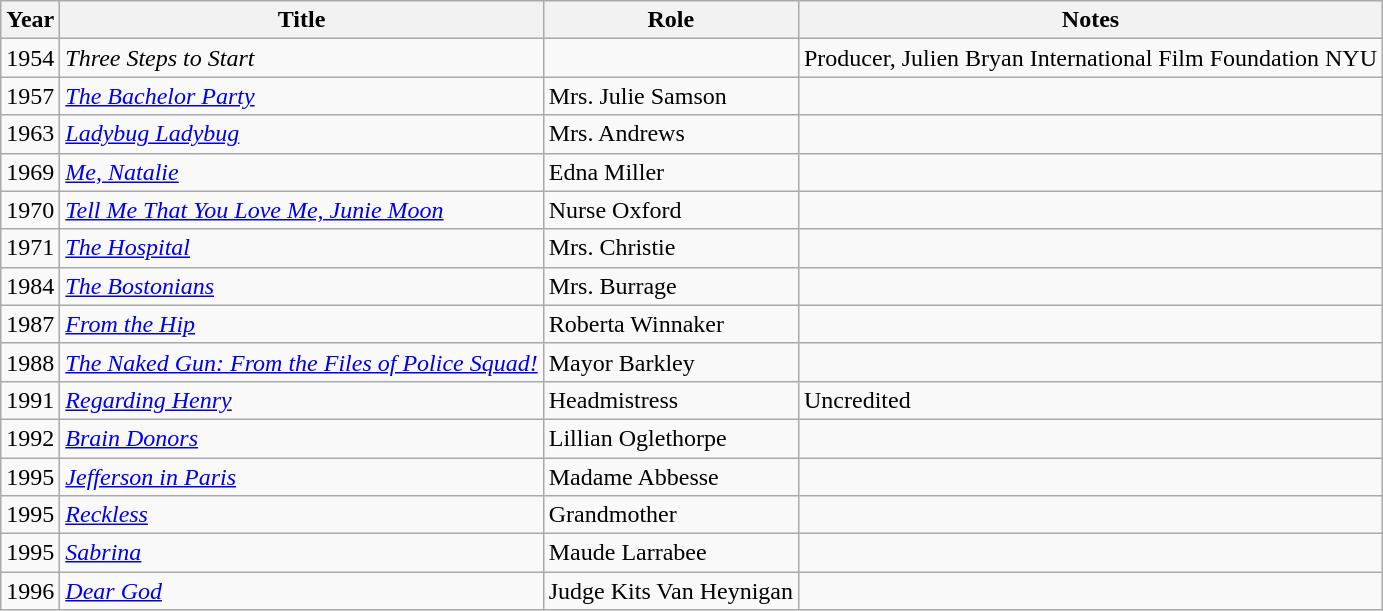<table class="wikitable sortable">
<tr>
<th>Year</th>
<th>Title</th>
<th>Role</th>
<th class="unsortable">Notes</th>
</tr>
<tr>
<td>1954</td>
<td><em>Three Steps to Start</em></td>
<td></td>
<td>Producer, Julien Bryan International Film Foundation NYU</td>
</tr>
<tr>
<td>1957</td>
<td><em><a href='#'>The Bachelor Party</a></em></td>
<td>Mrs. Julie Samson</td>
<td></td>
</tr>
<tr>
<td>1963</td>
<td><em><a href='#'>Ladybug Ladybug</a></em></td>
<td>Mrs. Andrews</td>
<td></td>
</tr>
<tr>
<td>1969</td>
<td><em><a href='#'>Me, Natalie</a></em></td>
<td>Edna Miller</td>
<td></td>
</tr>
<tr>
<td>1970</td>
<td><em><a href='#'>Tell Me That You Love Me, Junie Moon</a></em></td>
<td>Nurse Oxford</td>
<td></td>
</tr>
<tr>
<td>1971</td>
<td><em><a href='#'>The Hospital</a></em></td>
<td>Mrs. Christie</td>
<td></td>
</tr>
<tr>
<td>1984</td>
<td><em><a href='#'>The Bostonians</a></em></td>
<td>Mrs. Burrage</td>
<td></td>
</tr>
<tr>
<td>1987</td>
<td><em><a href='#'>From the Hip</a></em></td>
<td>Roberta Winnaker</td>
<td></td>
</tr>
<tr>
<td>1988</td>
<td><em><a href='#'>The Naked Gun: From the Files of Police Squad!</a></em></td>
<td>Mayor Barkley</td>
<td></td>
</tr>
<tr>
<td>1991</td>
<td><em><a href='#'>Regarding Henry</a></em></td>
<td>Headmistress</td>
<td>Uncredited</td>
</tr>
<tr>
<td>1992</td>
<td><em><a href='#'>Brain Donors</a></em></td>
<td>Lillian Oglethorpe</td>
<td></td>
</tr>
<tr>
<td>1995</td>
<td><em><a href='#'>Jefferson in Paris</a></em></td>
<td>Madame Abbesse</td>
<td></td>
</tr>
<tr>
<td>1995</td>
<td><em><a href='#'>Reckless</a></em></td>
<td>Grandmother</td>
<td></td>
</tr>
<tr>
<td>1995</td>
<td><em><a href='#'>Sabrina</a></em></td>
<td>Maude Larrabee</td>
<td></td>
</tr>
<tr>
<td>1996</td>
<td><em><a href='#'>Dear God</a></em></td>
<td>Judge Kits Van Heynigan</td>
<td></td>
</tr>
</table>
